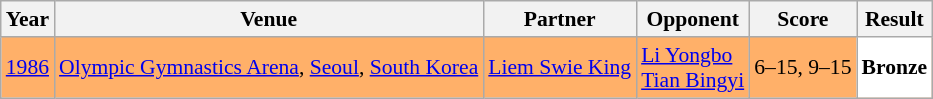<table class="sortable wikitable" style="font-size: 90%">
<tr>
<th>Year</th>
<th>Venue</th>
<th>Partner</th>
<th>Opponent</th>
<th>Score</th>
<th>Result</th>
</tr>
<tr style="background:#FFB069">
<td align="center"><a href='#'>1986</a></td>
<td align="left"><a href='#'>Olympic Gymnastics Arena</a>, <a href='#'>Seoul</a>, <a href='#'>South Korea</a></td>
<td align="left"> <a href='#'>Liem Swie King</a></td>
<td align="left"> <a href='#'>Li Yongbo</a> <br>  <a href='#'>Tian Bingyi</a></td>
<td align="left">6–15, 9–15</td>
<td style="text-align:left; background:white"> <strong>Bronze</strong></td>
</tr>
</table>
